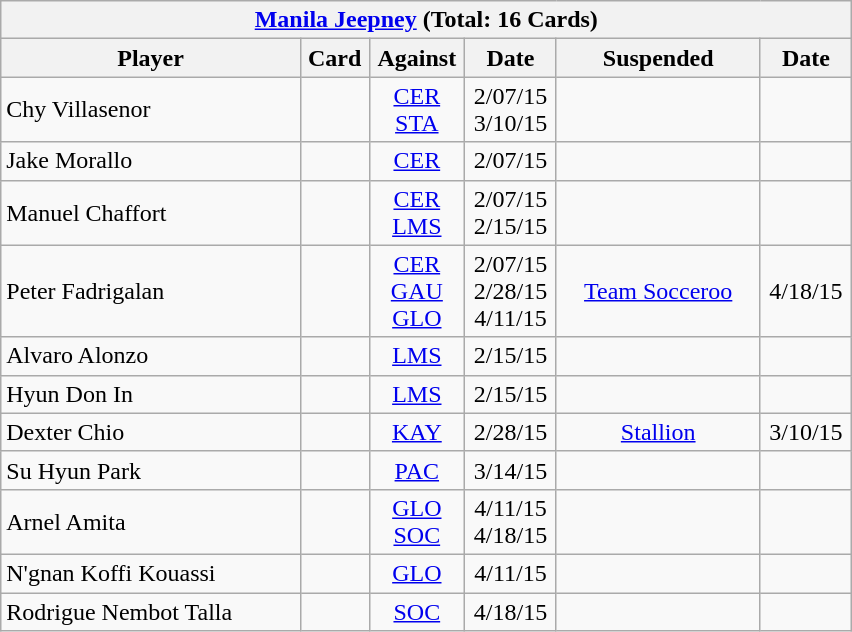<table class="wikitable collapsible collapsed">
<tr>
<th colspan="6" style="width:560px"><a href='#'>Manila Jeepney</a> (Total: 16 Cards)				</th>
</tr>
<tr>
<th style="width:180px">Player</th>
<th style="width: 30px">Card</th>
<th style="width: 50px">Against</th>
<th style="width: 50px">Date</th>
<th style="width:120px">Suspended</th>
<th style="width: 50px">Date</th>
</tr>
<tr>
<td style="text-align:left"> Chy Villasenor</td>
<td style="text-align:center"><br></td>
<td style="text-align:center"><a href='#'>CER</a><br><a href='#'>STA</a></td>
<td style="text-align:center">2/07/15<br>3/10/15</td>
<td style="text-align:center"></td>
<td style="text-align:center"></td>
</tr>
<tr>
<td style="text-align:left"> Jake Morallo</td>
<td style="text-align:center"></td>
<td style="text-align:center"><a href='#'>CER</a></td>
<td style="text-align:center">2/07/15</td>
<td style="text-align:center"></td>
<td style="text-align:center"></td>
</tr>
<tr>
<td style="text-align:left"> Manuel Chaffort</td>
<td style="text-align:center"><br></td>
<td style="text-align:center"><a href='#'>CER</a><br><a href='#'>LMS</a></td>
<td style="text-align:center">2/07/15<br>2/15/15</td>
<td style="text-align:center"></td>
<td style="text-align:center"></td>
</tr>
<tr>
<td style="text-align:left"> Peter Fadrigalan</td>
<td style="text-align:center"><br><br></td>
<td style="text-align:center"><a href='#'>CER</a><br><a href='#'>GAU</a><br><a href='#'>GLO</a></td>
<td style="text-align:center">2/07/15<br>2/28/15<br>4/11/15</td>
<td style="text-align:center"><a href='#'>Team Socceroo</a></td>
<td style="text-align:center">4/18/15</td>
</tr>
<tr>
<td style="text-align:left"> Alvaro Alonzo</td>
<td style="text-align:center"></td>
<td style="text-align:center"><a href='#'>LMS</a></td>
<td style="text-align:center">2/15/15</td>
<td style="text-align:center"></td>
<td style="text-align:center"></td>
</tr>
<tr>
<td style="text-align:left"> Hyun Don In</td>
<td style="text-align:center"></td>
<td style="text-align:center"><a href='#'>LMS</a></td>
<td style="text-align:center">2/15/15</td>
<td style="text-align:center"></td>
<td style="text-align:center"></td>
</tr>
<tr>
<td style="text-align:left"> Dexter Chio</td>
<td style="text-align:center"></td>
<td style="text-align:center"><a href='#'>KAY</a></td>
<td style="text-align:center">2/28/15</td>
<td style="text-align:center"><a href='#'>Stallion</a></td>
<td style="text-align:center">3/10/15</td>
</tr>
<tr>
<td style="text-align:left"> Su Hyun Park</td>
<td style="text-align:center"></td>
<td style="text-align:center"><a href='#'>PAC</a></td>
<td style="text-align:center">3/14/15</td>
<td style="text-align:center"></td>
<td style="text-align:center"></td>
</tr>
<tr>
<td style="text-align:left"> Arnel Amita</td>
<td style="text-align:center"><br></td>
<td style="text-align:center"><a href='#'>GLO</a><br><a href='#'>SOC</a></td>
<td style="text-align:center">4/11/15<br>4/18/15</td>
<td style="text-align:center"></td>
<td style="text-align:center"></td>
</tr>
<tr>
<td style="text-align:left"> N'gnan Koffi Kouassi</td>
<td style="text-align:center"></td>
<td style="text-align:center"><a href='#'>GLO</a></td>
<td style="text-align:center">4/11/15</td>
<td style="text-align:center"></td>
<td style="text-align:center"></td>
</tr>
<tr>
<td style="text-align:left"> Rodrigue Nembot Talla</td>
<td style="text-align:center"></td>
<td style="text-align:center"><a href='#'>SOC</a></td>
<td style="text-align:center">4/18/15</td>
<td style="text-align:center"></td>
<td style="text-align:center"></td>
</tr>
</table>
